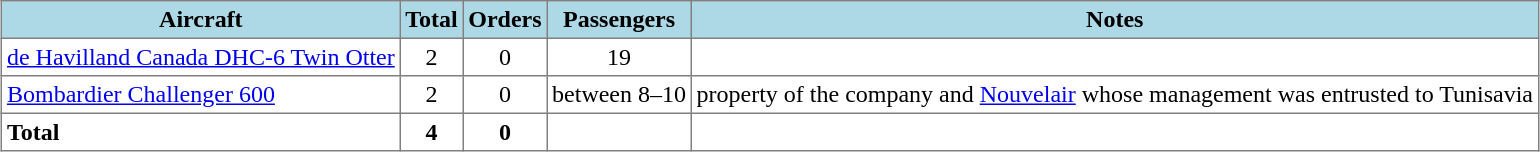<table class="toccolours" border="1" cellpadding="3" style="border-collapse:collapse; margin:1em auto;">
<tr bgcolor=lightblue>
<th>Aircraft</th>
<th>Total</th>
<th>Orders</th>
<th>Passengers</th>
<th>Notes</th>
</tr>
<tr>
<td><a href='#'>de Havilland Canada DHC-6 Twin Otter</a></td>
<td align="center">2</td>
<td align="center">0</td>
<td align="center">19</td>
<td></td>
</tr>
<tr>
<td><a href='#'>Bombardier Challenger 600</a></td>
<td align="center">2</td>
<td align="center">0</td>
<td align="center">between 8–10</td>
<td>property of the company and <a href='#'>Nouvelair</a> whose management was entrusted to Tunisavia</td>
</tr>
<tr>
<td><strong>Total</strong></td>
<th>4</th>
<th>0</th>
<th></th>
<th></th>
</tr>
</table>
